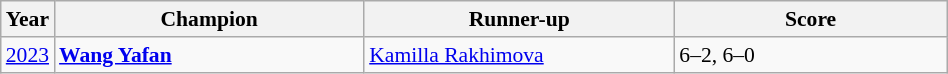<table class="wikitable" style="font-size:90%">
<tr>
<th>Year</th>
<th width="200">Champion</th>
<th width="200">Runner-up</th>
<th width="175">Score</th>
</tr>
<tr>
<td><a href='#'>2023</a></td>
<td> <strong><a href='#'>Wang Yafan</a></strong></td>
<td> <a href='#'>Kamilla Rakhimova</a></td>
<td>6–2, 6–0</td>
</tr>
</table>
